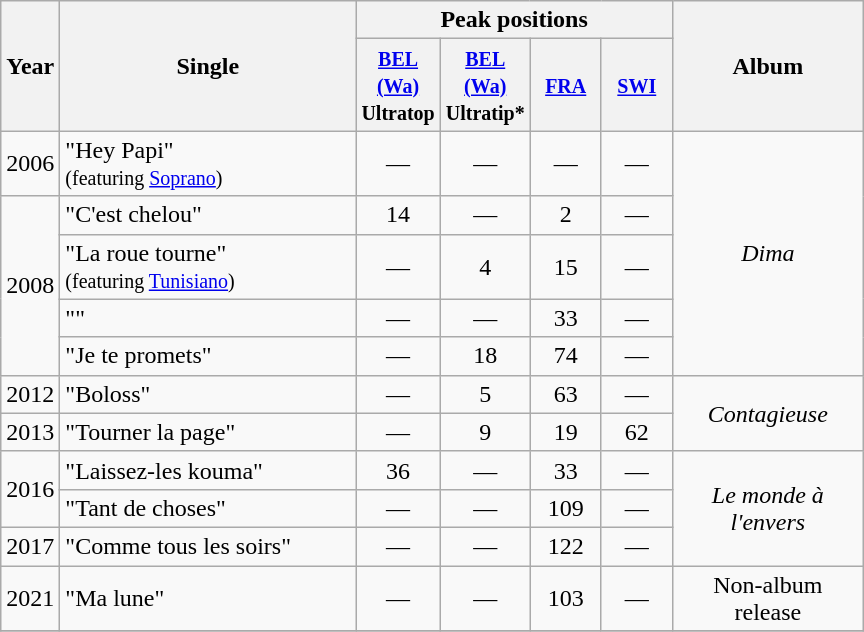<table class="wikitable">
<tr>
<th align="center" rowspan="2" width="10">Year</th>
<th align="center" rowspan="2" width="190">Single</th>
<th align="center" colspan="4" width="30">Peak positions</th>
<th align="center" rowspan="2" width="120">Album</th>
</tr>
<tr>
<th width="40"><small><a href='#'>BEL <br>(Wa)</a><br>Ultratop</small><br></th>
<th width="40"><small><a href='#'>BEL <br>(Wa)</a><br>Ultratip*</small><br></th>
<th width="40"><small><a href='#'>FRA</a><br></small></th>
<th width="40"><small><a href='#'>SWI</a><br></small></th>
</tr>
<tr>
<td align="center">2006</td>
<td>"Hey Papi"<br><small>(featuring <a href='#'>Soprano</a>)</small></td>
<td align="center">—</td>
<td align="center">—</td>
<td align="center">—</td>
<td align="center">—</td>
<td align="center" rowspan=5><em>Dima</em></td>
</tr>
<tr>
<td align="center" rowspan="4">2008</td>
<td>"C'est chelou"</td>
<td align="center">14</td>
<td align="center">—</td>
<td align="center">2</td>
<td align="center">—</td>
</tr>
<tr>
<td>"La roue tourne" <br><small>(featuring <a href='#'>Tunisiano</a>)</small></td>
<td align="center">—</td>
<td align="center">4</td>
<td align="center">15</td>
<td align="center">—</td>
</tr>
<tr>
<td>""</td>
<td align="center">—</td>
<td align="center">—</td>
<td align="center">33</td>
<td align="center">—</td>
</tr>
<tr>
<td>"Je te promets"</td>
<td align="center">—</td>
<td align="center">18</td>
<td align="center">74</td>
<td align="center">—</td>
</tr>
<tr>
<td align="center">2012</td>
<td>"Boloss"</td>
<td align="center">—</td>
<td align="center">5</td>
<td align="center">63</td>
<td align="center">—</td>
<td align="center" rowspan=2><em>Contagieuse</em></td>
</tr>
<tr>
<td align="center">2013</td>
<td>"Tourner la page"</td>
<td align="center">—</td>
<td align="center">9</td>
<td align="center">19</td>
<td align="center">62</td>
</tr>
<tr>
<td align="center" rowspan="2">2016</td>
<td>"Laissez-les kouma"<br></td>
<td align="center">36</td>
<td align="center">—</td>
<td align="center">33</td>
<td align="center">—</td>
<td align="center" rowspan=3><em>Le monde à l'envers</em></td>
</tr>
<tr>
<td>"Tant de choses"</td>
<td align="center">—</td>
<td align="center">—</td>
<td align="center">109<br></td>
<td align="center">—</td>
</tr>
<tr>
<td align="center">2017</td>
<td>"Comme tous les soirs"</td>
<td align="center">—</td>
<td align="center">—</td>
<td align="center">122<br></td>
<td align="center">—</td>
</tr>
<tr>
<td align="center">2021</td>
<td>"Ma lune"</td>
<td align="center">—</td>
<td align="center">—</td>
<td align="center">103</td>
<td align="center">—</td>
<td align="center">Non-album release</td>
</tr>
<tr>
</tr>
</table>
